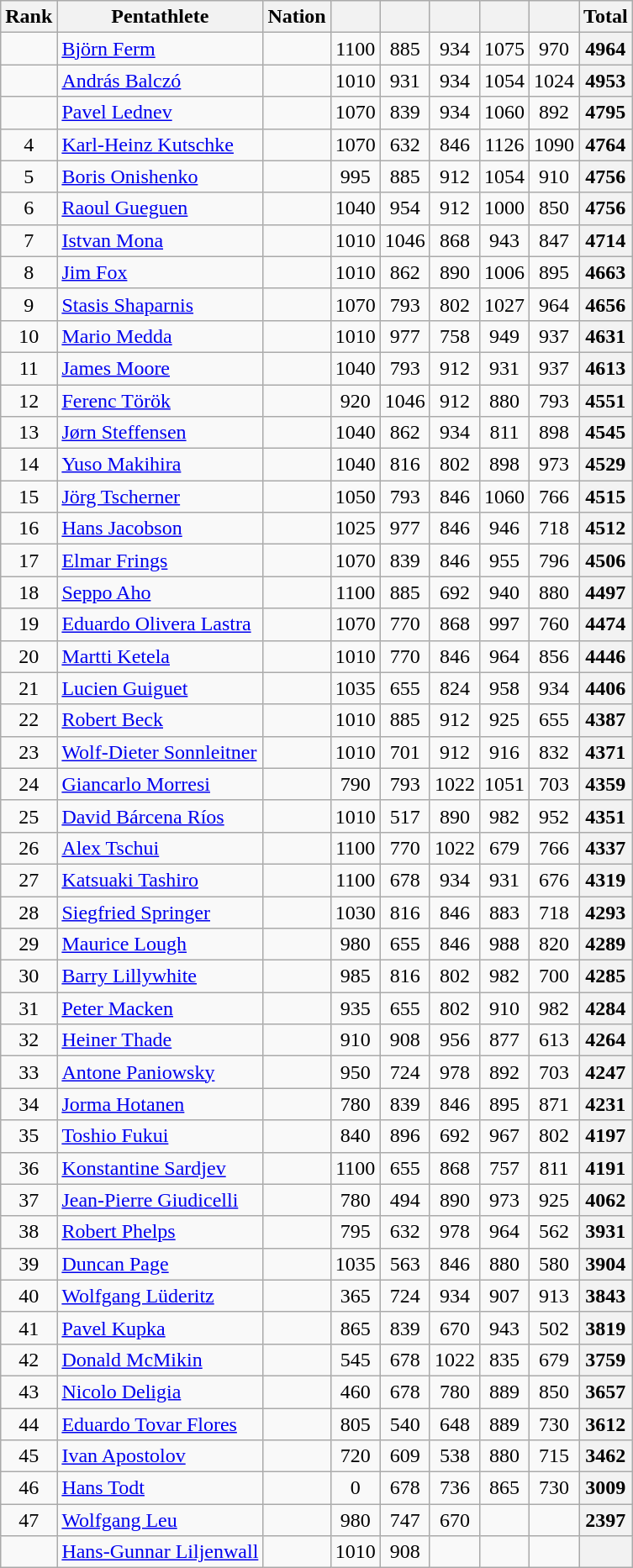<table class="wikitable sortable" style="text-align:center">
<tr>
<th>Rank</th>
<th>Pentathlete</th>
<th>Nation</th>
<th></th>
<th></th>
<th></th>
<th></th>
<th></th>
<th>Total</th>
</tr>
<tr>
<td></td>
<td align=left data-sort-value="Ferm, Björn "><a href='#'>Björn Ferm</a></td>
<td align=left></td>
<td>1100</td>
<td>885</td>
<td>934</td>
<td>1075</td>
<td>970</td>
<th>4964</th>
</tr>
<tr>
<td></td>
<td align=left data-sort-value="Balczó, András"><a href='#'>András Balczó</a></td>
<td align=left></td>
<td>1010</td>
<td>931</td>
<td>934</td>
<td>1054</td>
<td>1024</td>
<th>4953</th>
</tr>
<tr>
<td></td>
<td align=left data-sort-value="Lednev, Pavel"><a href='#'>Pavel Lednev</a></td>
<td align=left></td>
<td>1070</td>
<td>839</td>
<td>934</td>
<td>1060</td>
<td>892</td>
<th>4795</th>
</tr>
<tr>
<td>4</td>
<td align=left data-sort-value="Kutschke, Karl-Heinz"><a href='#'>Karl-Heinz Kutschke</a></td>
<td align=left></td>
<td>1070</td>
<td>632</td>
<td>846</td>
<td>1126</td>
<td>1090</td>
<th>4764</th>
</tr>
<tr>
<td>5</td>
<td align=left data-sort-value="Onishenko, Boris"><a href='#'>Boris Onishenko</a></td>
<td align=left></td>
<td>995</td>
<td>885</td>
<td>912</td>
<td>1054</td>
<td>910</td>
<th>4756</th>
</tr>
<tr>
<td>6</td>
<td align=left data-sort-value="Gueguen, Raoul"><a href='#'>Raoul Gueguen</a></td>
<td align=left></td>
<td>1040</td>
<td>954</td>
<td>912</td>
<td>1000</td>
<td>850</td>
<th>4756</th>
</tr>
<tr>
<td>7</td>
<td align=left data-sort-value="Mona, Istvan"><a href='#'>Istvan Mona</a></td>
<td align=left></td>
<td>1010</td>
<td>1046</td>
<td>868</td>
<td>943</td>
<td>847</td>
<th>4714</th>
</tr>
<tr>
<td>8</td>
<td align=left data-sort-value="Fox, Jim"><a href='#'>Jim Fox</a></td>
<td align=left></td>
<td>1010</td>
<td>862</td>
<td>890</td>
<td>1006</td>
<td>895</td>
<th>4663</th>
</tr>
<tr>
<td>9</td>
<td align=left data-sort-value="Shaparnis, Stasis"><a href='#'>Stasis Shaparnis</a></td>
<td align=left></td>
<td>1070</td>
<td>793</td>
<td>802</td>
<td>1027</td>
<td>964</td>
<th>4656</th>
</tr>
<tr>
<td>10</td>
<td align=left data-sort-value="Medda, Mario"><a href='#'>Mario Medda</a></td>
<td align=left></td>
<td>1010</td>
<td>977</td>
<td>758</td>
<td>949</td>
<td>937</td>
<th>4631</th>
</tr>
<tr>
<td>11</td>
<td align=left data-sort-value="Moore, James"><a href='#'>James Moore</a></td>
<td align=left></td>
<td>1040</td>
<td>793</td>
<td>912</td>
<td>931</td>
<td>937</td>
<th>4613</th>
</tr>
<tr>
<td>12</td>
<td align=left data-sort-value="Török, Ference"><a href='#'>Ferenc Török</a></td>
<td align=left></td>
<td>920</td>
<td>1046</td>
<td>912</td>
<td>880</td>
<td>793</td>
<th>4551</th>
</tr>
<tr>
<td>13</td>
<td align=left data-sort-value="Steffensen, Jørn"><a href='#'>Jørn Steffensen</a></td>
<td align=left></td>
<td>1040</td>
<td>862</td>
<td>934</td>
<td>811</td>
<td>898</td>
<th>4545</th>
</tr>
<tr>
<td>14</td>
<td align=left data-sort-value="Makihira, Yuso"><a href='#'>Yuso Makihira</a></td>
<td align=left></td>
<td>1040</td>
<td>816</td>
<td>802</td>
<td>898</td>
<td>973</td>
<th>4529</th>
</tr>
<tr>
<td>15</td>
<td align=left data-sort-value="Tscherner, Jörg"><a href='#'>Jörg Tscherner</a></td>
<td align=left></td>
<td>1050</td>
<td>793</td>
<td>846</td>
<td>1060</td>
<td>766</td>
<th>4515</th>
</tr>
<tr>
<td>16</td>
<td align=left data-sort-value="Jacobson, Hans"><a href='#'>Hans Jacobson</a></td>
<td align=left></td>
<td>1025</td>
<td>977</td>
<td>846</td>
<td>946</td>
<td>718</td>
<th>4512</th>
</tr>
<tr>
<td>17</td>
<td align=left data-sort-value="Frings, Elmar"><a href='#'>Elmar Frings</a></td>
<td align=left></td>
<td>1070</td>
<td>839</td>
<td>846</td>
<td>955</td>
<td>796</td>
<th>4506</th>
</tr>
<tr>
<td>18</td>
<td align=left data-sort-value="Aho, Seppo"><a href='#'>Seppo Aho</a></td>
<td align=left></td>
<td>1100</td>
<td>885</td>
<td>692</td>
<td>940</td>
<td>880</td>
<th>4497</th>
</tr>
<tr>
<td>19</td>
<td align=left data-sort-value="Olivera Lastra, Eduardo"><a href='#'>Eduardo Olivera Lastra</a></td>
<td align=left></td>
<td>1070</td>
<td>770</td>
<td>868</td>
<td>997</td>
<td>760</td>
<th>4474</th>
</tr>
<tr>
<td>20</td>
<td align=left data-sort-value="Ketela, Martti"><a href='#'>Martti Ketela</a></td>
<td align=left></td>
<td>1010</td>
<td>770</td>
<td>846</td>
<td>964</td>
<td>856</td>
<th>4446</th>
</tr>
<tr>
<td>21</td>
<td align=left data-sort-value="Guiguet, Lucien"><a href='#'>Lucien Guiguet</a></td>
<td align=left></td>
<td>1035</td>
<td>655</td>
<td>824</td>
<td>958</td>
<td>934</td>
<th>4406</th>
</tr>
<tr>
<td>22</td>
<td align=left data-sort-value="Beck, Robert"><a href='#'>Robert Beck</a></td>
<td align=left></td>
<td>1010</td>
<td>885</td>
<td>912</td>
<td>925</td>
<td>655</td>
<th>4387</th>
</tr>
<tr>
<td>23</td>
<td align=left data-sort-value="Sonnleitner, Wolf-Dieter"><a href='#'>Wolf-Dieter Sonnleitner</a></td>
<td align=left></td>
<td>1010</td>
<td>701</td>
<td>912</td>
<td>916</td>
<td>832</td>
<th>4371</th>
</tr>
<tr>
<td>24</td>
<td align=left data-sort-value="Morresi, Giancarlo"><a href='#'>Giancarlo Morresi</a></td>
<td align=left></td>
<td>790</td>
<td>793</td>
<td>1022</td>
<td>1051</td>
<td>703</td>
<th>4359</th>
</tr>
<tr>
<td>25</td>
<td align=left data-sort-value="Bárcena Ríos, David"><a href='#'>David Bárcena Ríos</a></td>
<td align=left></td>
<td>1010</td>
<td>517</td>
<td>890</td>
<td>982</td>
<td>952</td>
<th>4351</th>
</tr>
<tr>
<td>26</td>
<td align=left data-sort-value="Tschui, Alex"><a href='#'>Alex Tschui</a></td>
<td align=left></td>
<td>1100</td>
<td>770</td>
<td>1022</td>
<td>679</td>
<td>766</td>
<th>4337</th>
</tr>
<tr>
<td>27</td>
<td align=left data-sort-value="Tashiro, Katsuaki"><a href='#'>Katsuaki Tashiro</a></td>
<td align=left></td>
<td>1100</td>
<td>678</td>
<td>934</td>
<td>931</td>
<td>676</td>
<th>4319</th>
</tr>
<tr>
<td>28</td>
<td align=left data-sort-value="Springer, Siegfried"><a href='#'>Siegfried Springer</a></td>
<td align=left></td>
<td>1030</td>
<td>816</td>
<td>846</td>
<td>883</td>
<td>718</td>
<th>4293</th>
</tr>
<tr>
<td>29</td>
<td align=left data-sort-value="Lough, Maurice"><a href='#'>Maurice Lough</a></td>
<td align=left></td>
<td>980</td>
<td>655</td>
<td>846</td>
<td>988</td>
<td>820</td>
<th>4289</th>
</tr>
<tr>
<td>30</td>
<td align=left data-sort-value="Lillywhite, Barry"><a href='#'>Barry Lillywhite</a></td>
<td align=left></td>
<td>985</td>
<td>816</td>
<td>802</td>
<td>982</td>
<td>700</td>
<th>4285</th>
</tr>
<tr>
<td>31</td>
<td align=left data-sort-value="Macken, Peter"><a href='#'>Peter Macken</a></td>
<td align=left></td>
<td>935</td>
<td>655</td>
<td>802</td>
<td>910</td>
<td>982</td>
<th>4284</th>
</tr>
<tr>
<td>32</td>
<td align=left data-sort-value="Thade, Heiner"><a href='#'>Heiner Thade</a></td>
<td align=left></td>
<td>910</td>
<td>908</td>
<td>956</td>
<td>877</td>
<td>613</td>
<th>4264</th>
</tr>
<tr>
<td>33</td>
<td align=left data-sort-value="Paniowsky, Antone"><a href='#'>Antone Paniowsky</a></td>
<td align=left></td>
<td>950</td>
<td>724</td>
<td>978</td>
<td>892</td>
<td>703</td>
<th>4247</th>
</tr>
<tr>
<td>34</td>
<td align=left data-sort-value="Hotanen, Jorma"><a href='#'>Jorma Hotanen</a></td>
<td align=left></td>
<td>780</td>
<td>839</td>
<td>846</td>
<td>895</td>
<td>871</td>
<th>4231</th>
</tr>
<tr>
<td>35</td>
<td align=left data-sort-value="Fukui, Toshio"><a href='#'>Toshio Fukui</a></td>
<td align=left></td>
<td>840</td>
<td>896</td>
<td>692</td>
<td>967</td>
<td>802</td>
<th>4197</th>
</tr>
<tr>
<td>36</td>
<td align=left data-sort-value="Sardjev, Konstantine"><a href='#'>Konstantine Sardjev</a></td>
<td align=left></td>
<td>1100</td>
<td>655</td>
<td>868</td>
<td>757</td>
<td>811</td>
<th>4191</th>
</tr>
<tr>
<td>37</td>
<td align=left data-sort-value="Giudicelli, Jean-Pierre"><a href='#'>Jean-Pierre Giudicelli</a></td>
<td align=left></td>
<td>780</td>
<td>494</td>
<td>890</td>
<td>973</td>
<td>925</td>
<th>4062</th>
</tr>
<tr>
<td>38</td>
<td align=left data-sort-value="Phelps, Robert"><a href='#'>Robert Phelps</a></td>
<td align=left></td>
<td>795</td>
<td>632</td>
<td>978</td>
<td>964</td>
<td>562</td>
<th>3931</th>
</tr>
<tr>
<td>39</td>
<td align=left data-sort-value="Page, Duncan"><a href='#'>Duncan Page</a></td>
<td align=left></td>
<td>1035</td>
<td>563</td>
<td>846</td>
<td>880</td>
<td>580</td>
<th>3904</th>
</tr>
<tr>
<td>40</td>
<td align=left data-sort-value="Lüderitz, Wolfgang"><a href='#'>Wolfgang Lüderitz</a></td>
<td align=left></td>
<td>365</td>
<td>724</td>
<td>934</td>
<td>907</td>
<td>913</td>
<th>3843</th>
</tr>
<tr>
<td>41</td>
<td align=left data-sort-value="Kupka, Pavel"><a href='#'>Pavel Kupka</a></td>
<td align=left></td>
<td>865</td>
<td>839</td>
<td>670</td>
<td>943</td>
<td>502</td>
<th>3819</th>
</tr>
<tr>
<td>42</td>
<td align=left data-sort-value="McMikin, Donald"><a href='#'>Donald McMikin</a></td>
<td align=left></td>
<td>545</td>
<td>678</td>
<td>1022</td>
<td>835</td>
<td>679</td>
<th>3759</th>
</tr>
<tr>
<td>43</td>
<td align=left data-sort-value="Deligia, Nicolo"><a href='#'>Nicolo Deligia</a></td>
<td align=left></td>
<td>460</td>
<td>678</td>
<td>780</td>
<td>889</td>
<td>850</td>
<th>3657</th>
</tr>
<tr>
<td>44</td>
<td align=left data-sort-value="Tovar Flores, Eduardo"><a href='#'>Eduardo Tovar Flores</a></td>
<td align=left></td>
<td>805</td>
<td>540</td>
<td>648</td>
<td>889</td>
<td>730</td>
<th>3612</th>
</tr>
<tr>
<td>45</td>
<td align=left data-sort-value="Apostolov, Ivan"><a href='#'>Ivan Apostolov</a></td>
<td align=left></td>
<td>720</td>
<td>609</td>
<td>538</td>
<td>880</td>
<td>715</td>
<th>3462</th>
</tr>
<tr>
<td>46</td>
<td align=left data-sort-value="Todt, Hans"><a href='#'>Hans Todt</a></td>
<td align=left></td>
<td>0</td>
<td>678</td>
<td>736</td>
<td>865</td>
<td>730</td>
<th>3009</th>
</tr>
<tr>
<td>47</td>
<td align=left data-sort-value="Leu, Wolfgang"><a href='#'>Wolfgang Leu</a></td>
<td align=left></td>
<td>980</td>
<td>747</td>
<td>670</td>
<td></td>
<td></td>
<th>2397</th>
</tr>
<tr>
<td></td>
<td align=left data-sort-value="Liljenwall, Hans-Gunnar"><a href='#'>Hans-Gunnar Liljenwall</a></td>
<td align=left></td>
<td>1010</td>
<td>908</td>
<td></td>
<td></td>
<td></td>
<th></th>
</tr>
</table>
